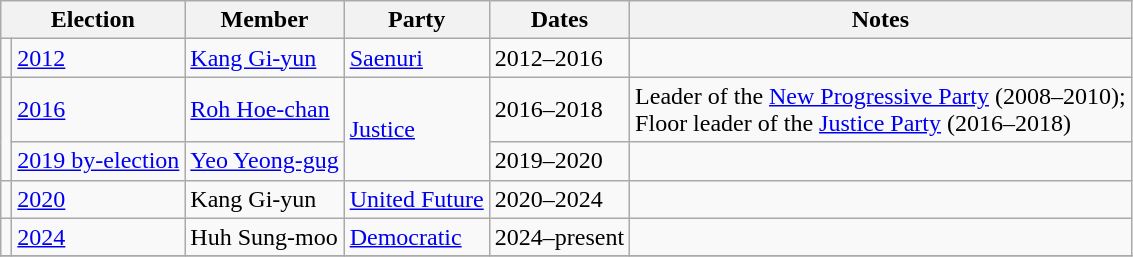<table class="wikitable">
<tr>
<th colspan="2">Election</th>
<th>Member</th>
<th>Party</th>
<th>Dates</th>
<th>Notes</th>
</tr>
<tr>
<td bgcolor=></td>
<td><a href='#'>2012</a></td>
<td><a href='#'>Kang Gi-yun</a></td>
<td><a href='#'>Saenuri</a></td>
<td>2012–2016</td>
<td></td>
</tr>
<tr>
<td rowspan="2" bgcolor=></td>
<td><a href='#'>2016</a></td>
<td><a href='#'>Roh Hoe-chan</a></td>
<td rowspan="2"><a href='#'>Justice</a></td>
<td>2016–2018</td>
<td>Leader of the <a href='#'>New Progressive Party</a> (2008–2010);<br>Floor leader of the <a href='#'>Justice Party</a> (2016–2018)</td>
</tr>
<tr>
<td><a href='#'>2019 by-election</a></td>
<td><a href='#'>Yeo Yeong-gug</a></td>
<td>2019–2020</td>
<td></td>
</tr>
<tr>
<td bgcolor=></td>
<td><a href='#'>2020</a></td>
<td>Kang Gi-yun</td>
<td><a href='#'>United Future</a></td>
<td>2020–2024</td>
<td></td>
</tr>
<tr>
<td bgcolor=></td>
<td><a href='#'>2024</a></td>
<td>Huh Sung-moo</td>
<td><a href='#'>Democratic</a></td>
<td>2024–present</td>
<td></td>
</tr>
<tr>
</tr>
</table>
